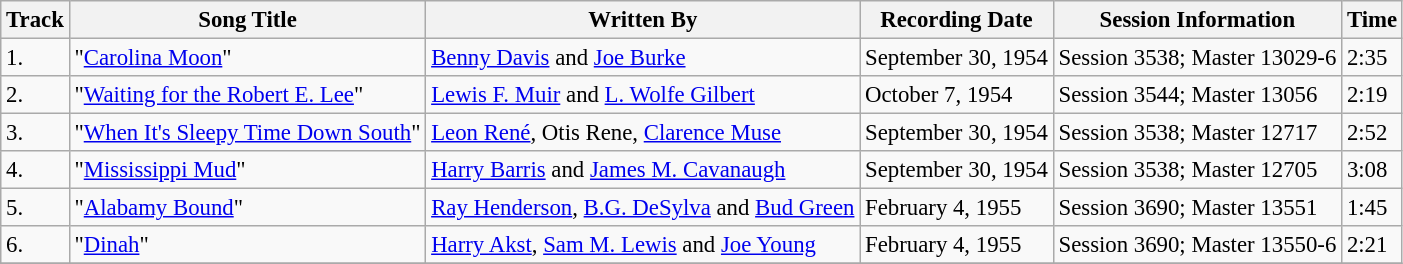<table class="wikitable" style="font-size:95%;">
<tr>
<th>Track</th>
<th>Song Title</th>
<th>Written By</th>
<th>Recording Date</th>
<th>Session Information</th>
<th>Time</th>
</tr>
<tr>
<td>1.</td>
<td>"<a href='#'>Carolina Moon</a>"</td>
<td><a href='#'>Benny Davis</a> and <a href='#'>Joe Burke</a></td>
<td>September 30, 1954</td>
<td>Session 3538; Master 13029-6</td>
<td>2:35</td>
</tr>
<tr>
<td>2.</td>
<td>"<a href='#'>Waiting for the Robert E. Lee</a>"</td>
<td><a href='#'>Lewis F. Muir</a> and <a href='#'>L. Wolfe Gilbert</a></td>
<td>October 7, 1954</td>
<td>Session 3544; Master 13056</td>
<td>2:19</td>
</tr>
<tr>
<td>3.</td>
<td>"<a href='#'>When It's Sleepy Time Down South</a>"</td>
<td><a href='#'>Leon René</a>, Otis Rene, <a href='#'>Clarence Muse</a></td>
<td>September 30, 1954</td>
<td>Session 3538; Master 12717</td>
<td>2:52</td>
</tr>
<tr>
<td>4.</td>
<td>"<a href='#'>Mississippi Mud</a>"</td>
<td><a href='#'>Harry Barris</a> and <a href='#'>James M. Cavanaugh</a></td>
<td>September 30, 1954</td>
<td>Session 3538; Master 12705</td>
<td>3:08</td>
</tr>
<tr>
<td>5.</td>
<td>"<a href='#'>Alabamy Bound</a>"</td>
<td><a href='#'>Ray Henderson</a>, <a href='#'>B.G. DeSylva</a> and <a href='#'>Bud Green</a></td>
<td>February 4, 1955</td>
<td>Session 3690; Master 13551</td>
<td>1:45</td>
</tr>
<tr>
<td>6.</td>
<td>"<a href='#'>Dinah</a>"</td>
<td><a href='#'>Harry Akst</a>, <a href='#'>Sam M. Lewis</a> and <a href='#'>Joe Young</a></td>
<td>February 4, 1955</td>
<td>Session 3690; Master 13550-6</td>
<td>2:21</td>
</tr>
<tr>
</tr>
</table>
